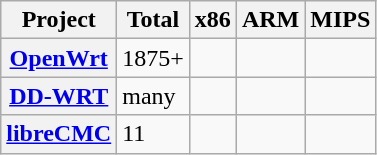<table class="wikitable sortable">
<tr>
<th>Project</th>
<th>Total</th>
<th>x86</th>
<th>ARM</th>
<th>MIPS</th>
</tr>
<tr>
<th><a href='#'>OpenWrt</a></th>
<td>1875+</td>
<td></td>
<td></td>
<td></td>
</tr>
<tr>
<th><a href='#'>DD-WRT</a></th>
<td>many </td>
<td></td>
<td></td>
<td></td>
</tr>
<tr>
<th><a href='#'>libreCMC</a></th>
<td>11 </td>
<td></td>
<td></td>
<td></td>
</tr>
</table>
